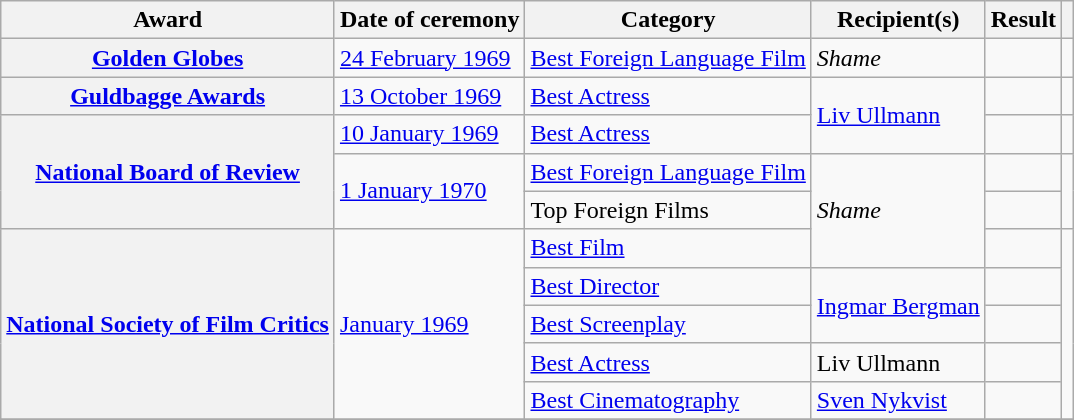<table class="wikitable plainrowheaders sortable">
<tr>
<th scope="col">Award</th>
<th scope="col">Date of ceremony</th>
<th scope="col">Category</th>
<th scope="col">Recipient(s)</th>
<th scope="col">Result</th>
<th scope="col" class="unsortable"></th>
</tr>
<tr>
<th scope="row"><a href='#'>Golden Globes</a></th>
<td rowspan="1"><a href='#'>24 February 1969</a></td>
<td><a href='#'>Best Foreign Language Film</a></td>
<td><em>Shame</em></td>
<td></td>
<td rowspan="1"></td>
</tr>
<tr>
<th scope="row"><a href='#'>Guldbagge Awards</a></th>
<td rowspan="1"><a href='#'>13 October 1969</a></td>
<td><a href='#'>Best Actress</a></td>
<td rowspan="2"><a href='#'>Liv Ullmann</a></td>
<td></td>
<td rowspan="1"></td>
</tr>
<tr>
<th scope="row" rowspan=3><a href='#'>National Board of Review</a></th>
<td rowspan="1"><a href='#'>10 January 1969</a></td>
<td><a href='#'>Best Actress</a></td>
<td></td>
<td rowspan="1"></td>
</tr>
<tr>
<td rowspan="2"><a href='#'>1 January 1970</a></td>
<td><a href='#'>Best Foreign Language Film</a></td>
<td rowspan="3"><em>Shame</em></td>
<td></td>
<td rowspan="2"></td>
</tr>
<tr>
<td>Top Foreign Films</td>
<td></td>
</tr>
<tr>
<th scope="row" rowspan=5><a href='#'>National Society of Film Critics</a></th>
<td rowspan="5"><a href='#'>January 1969</a></td>
<td><a href='#'>Best Film</a></td>
<td></td>
<td rowspan="5"></td>
</tr>
<tr>
<td><a href='#'>Best Director</a></td>
<td rowspan="2"><a href='#'>Ingmar Bergman</a></td>
<td></td>
</tr>
<tr>
<td><a href='#'>Best Screenplay</a></td>
<td></td>
</tr>
<tr>
<td><a href='#'>Best Actress</a></td>
<td>Liv Ullmann</td>
<td></td>
</tr>
<tr>
<td><a href='#'>Best Cinematography</a></td>
<td><a href='#'>Sven Nykvist</a></td>
<td></td>
</tr>
<tr>
</tr>
</table>
